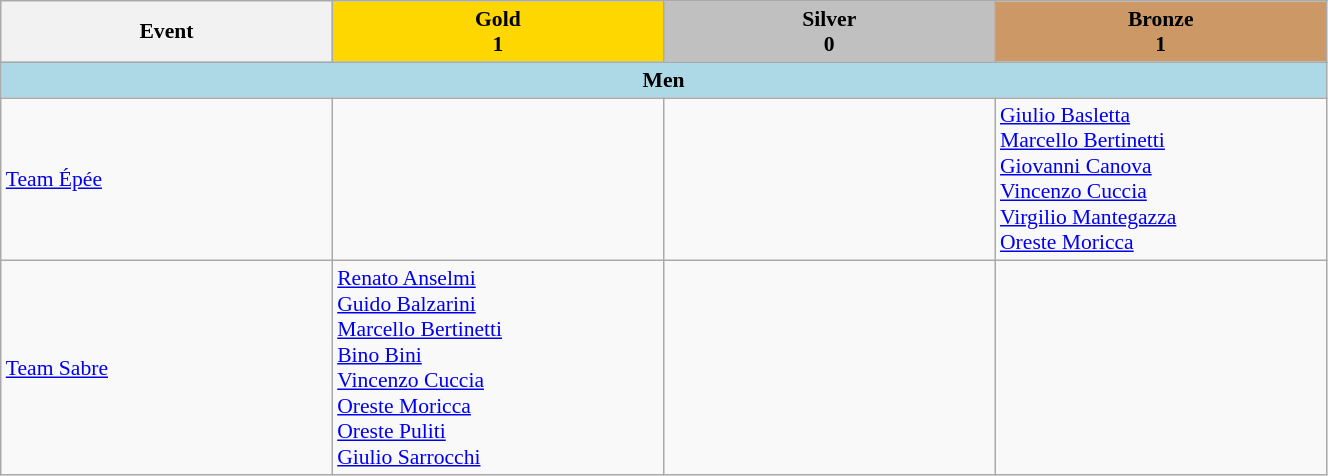<table class="wikitable" width=70% style="font-size:90%; text-align:left;">
<tr>
<th width=25%>Event</th>
<th width=25% style="background-color:gold">Gold<br>1</th>
<th width=25% style="background-color:silver">Silver<br>0</th>
<th width=25% style="background-color:#cc9966">Bronze<br>1</th>
</tr>
<tr>
<td colspan=4 align=center bgcolor=lightblue><strong>Men</strong></td>
</tr>
<tr>
<td><a href='#'>Team Épée</a></td>
<td></td>
<td></td>
<td><a href='#'>Giulio Basletta</a> <br><a href='#'>Marcello Bertinetti</a> <br><a href='#'>Giovanni Canova</a> <br><a href='#'>Vincenzo Cuccia</a> <br><a href='#'>Virgilio Mantegazza</a> <br><a href='#'>Oreste Moricca</a></td>
</tr>
<tr>
<td><a href='#'>Team Sabre</a></td>
<td><a href='#'>Renato Anselmi</a> <br><a href='#'>Guido Balzarini</a> <br><a href='#'>Marcello Bertinetti</a> <br><a href='#'>Bino Bini</a> <br><a href='#'>Vincenzo Cuccia</a> <br><a href='#'>Oreste Moricca</a> <br><a href='#'>Oreste Puliti</a> <br><a href='#'>Giulio Sarrocchi</a></td>
<td></td>
<td></td>
</tr>
</table>
